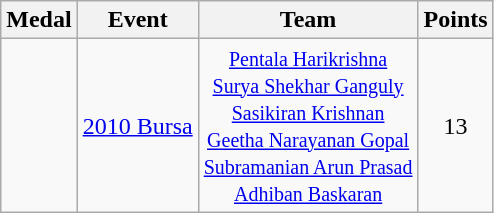<table class="wikitable sortable" style="text-align:center">
<tr>
<th>Medal</th>
<th>Event</th>
<th>Team</th>
<th>Points</th>
</tr>
<tr>
<td></td>
<td><a href='#'>2010 Bursa</a></td>
<td><small><a href='#'>Pentala Harikrishna</a><br><a href='#'>Surya Shekhar Ganguly</a><br><a href='#'>Sasikiran Krishnan</a><br><a href='#'>Geetha Narayanan Gopal</a><br><a href='#'>Subramanian Arun Prasad</a><br><a href='#'>Adhiban Baskaran</a></small></td>
<td>13</td>
</tr>
</table>
